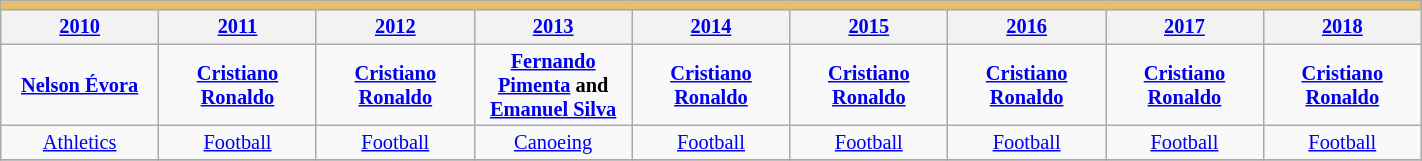<table class="wikitable sortable" style="margin:1em auto; text-align:center; font-size:85%; width:75%;">
<tr>
<td colspan="9" bgcolor="#e4be6d"></td>
</tr>
<tr>
<th><a href='#'>2010</a></th>
<th><a href='#'>2011</a></th>
<th><a href='#'>2012</a></th>
<th><a href='#'>2013</a></th>
<th><a href='#'>2014</a></th>
<th><a href='#'>2015</a></th>
<th><a href='#'>2016</a></th>
<th><a href='#'>2017</a></th>
<th><a href='#'>2018</a></th>
</tr>
<tr>
<td width="10%"><strong><a href='#'>Nelson Évora</a></strong></td>
<td width="10%"><strong><a href='#'>Cristiano Ronaldo</a></strong></td>
<td width="10%"><strong><a href='#'>Cristiano Ronaldo</a></strong></td>
<td width="10%"><strong><a href='#'>Fernando Pimenta</a> and <a href='#'>Emanuel Silva</a></strong></td>
<td width="10%"><strong><a href='#'>Cristiano Ronaldo</a></strong></td>
<td width="10%"><strong><a href='#'>Cristiano Ronaldo</a></strong></td>
<td width="10%"><strong><a href='#'>Cristiano Ronaldo</a></strong></td>
<td width="10%"><strong><a href='#'>Cristiano Ronaldo</a></strong></td>
<td width="10%"><strong><a href='#'>Cristiano Ronaldo</a></strong></td>
</tr>
<tr>
<td><a href='#'>Athletics</a></td>
<td><a href='#'>Football</a></td>
<td><a href='#'>Football</a></td>
<td><a href='#'>Canoeing</a></td>
<td><a href='#'>Football</a></td>
<td><a href='#'>Football</a></td>
<td><a href='#'>Football</a></td>
<td><a href='#'>Football</a></td>
<td><a href='#'>Football</a></td>
</tr>
<tr>
</tr>
</table>
